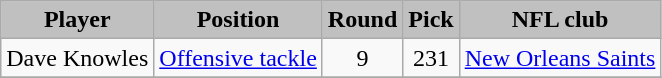<table class="wikitable" style="text-align:center;">
<tr style="background:#C0C0C0;">
<td><strong>Player</strong></td>
<td><strong>Position</strong></td>
<td><strong>Round</strong></td>
<td><strong>Pick</strong></td>
<td><strong>NFL club</strong></td>
</tr>
<tr align="center" bgcolor="">
<td>Dave Knowles</td>
<td><a href='#'>Offensive tackle</a></td>
<td>9</td>
<td>231</td>
<td><a href='#'>New Orleans Saints</a></td>
</tr>
<tr align="center" bgcolor="">
</tr>
</table>
